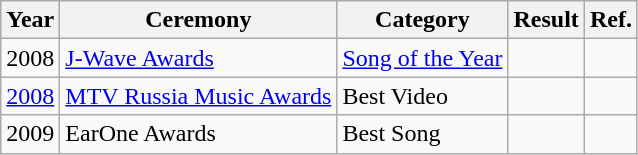<table class="sortable wikitable">
<tr>
<th>Year</th>
<th>Ceremony</th>
<th>Category</th>
<th>Result</th>
<th>Ref.</th>
</tr>
<tr>
<td>2008</td>
<td><a href='#'>J-Wave Awards</a></td>
<td><a href='#'>Song of the Year</a></td>
<td></td>
<td style="text-align:center;"></td>
</tr>
<tr>
<td><a href='#'>2008</a></td>
<td><a href='#'>MTV Russia Music Awards</a></td>
<td>Best Video</td>
<td></td>
<td style="text-align:center;"></td>
</tr>
<tr>
<td>2009</td>
<td>EarOne Awards</td>
<td>Best Song</td>
<td></td>
<td style="text-align:center;"></td>
</tr>
</table>
